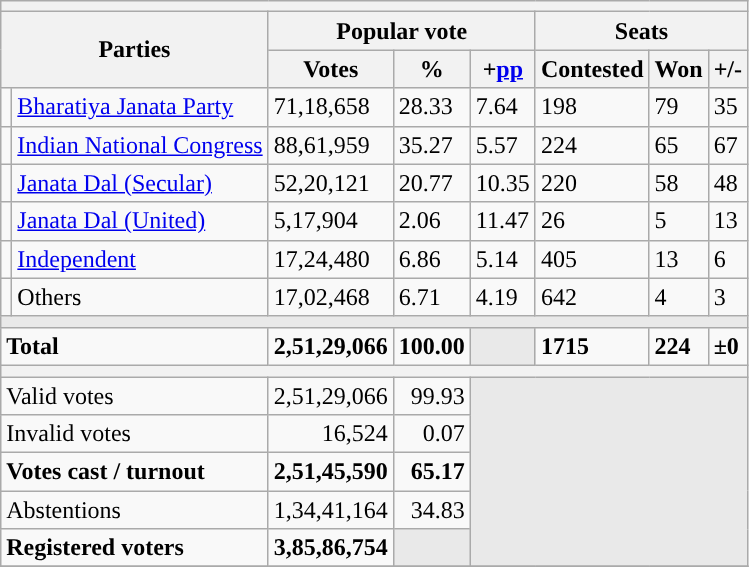<table class="wikitable">
<tr>
<th colspan="13"></th>
</tr>
<tr>
<th colspan="2" rowspan="2">Parties</th>
<th colspan="3">Popular vote</th>
<th colspan="3">Seats</th>
</tr>
<tr>
<th>Votes</th>
<th>%</th>
<th>+<a href='#'>pp</a></th>
<th>Contested</th>
<th>Won</th>
<th>+/-</th>
</tr>
<tr>
<td style="background-color:"></td>
<td><a href='#'>Bharatiya Janata Party</a></td>
<td>71,18,658</td>
<td>28.33</td>
<td>7.64</td>
<td>198</td>
<td>79</td>
<td>35</td>
</tr>
<tr>
<td style="background-color:"></td>
<td><a href='#'>Indian National Congress</a></td>
<td>88,61,959</td>
<td>35.27</td>
<td>5.57</td>
<td>224</td>
<td>65</td>
<td>67</td>
</tr>
<tr>
<td style="background-color:"></td>
<td><a href='#'>Janata Dal (Secular)</a></td>
<td>52,20,121</td>
<td>20.77</td>
<td>10.35</td>
<td>220</td>
<td>58</td>
<td>48</td>
</tr>
<tr>
<td style="background-color:"></td>
<td><a href='#'>Janata Dal (United)</a></td>
<td>5,17,904</td>
<td>2.06</td>
<td>11.47</td>
<td>26</td>
<td>5</td>
<td>13</td>
</tr>
<tr>
<td style="background-color:"></td>
<td><a href='#'>Independent</a></td>
<td>17,24,480</td>
<td>6.86</td>
<td>5.14</td>
<td>405</td>
<td>13</td>
<td>6</td>
</tr>
<tr>
<td style="background-color:"></td>
<td>Others</td>
<td>17,02,468</td>
<td>6.71</td>
<td>4.19</td>
<td>642</td>
<td>4</td>
<td>3</td>
</tr>
<tr>
<td colspan="8" bgcolor="#E9E9E9"></td>
</tr>
<tr style="font-weight:bold;">
<td align="left" colspan="2">Total</td>
<td>2,51,29,066</td>
<td>100.00</td>
<td bgcolor="#E9E9E9"></td>
<td>1715</td>
<td>224</td>
<td>±0</td>
</tr>
<tr>
<th colspan="9"></th>
</tr>
<tr>
<td style="text-align:left;" colspan="2">Valid votes</td>
<td align="right">2,51,29,066</td>
<td align="right">99.93</td>
<td colspan="4" rowspan="5" style="background-color:#E9E9E9"></td>
</tr>
<tr>
<td style="text-align:left;" colspan="2">Invalid votes</td>
<td align="right">16,524</td>
<td align="right">0.07</td>
</tr>
<tr>
<td style="text-align:left;" colspan="2"><strong>Votes cast / turnout</strong></td>
<td align="right"><strong>2,51,45,590</strong></td>
<td align="right"><strong>65.17</strong></td>
</tr>
<tr>
<td style="text-align:left;" colspan="2">Abstentions</td>
<td align="right">1,34,41,164</td>
<td align="right">34.83</td>
</tr>
<tr>
<td style="text-align:left;" colspan="2"><strong>Registered voters</strong></td>
<td align="right"><strong>3,85,86,754</strong></td>
<td colspan="1" style="background-color:#E9E9E9"></td>
</tr>
<tr>
</tr>
</table>
